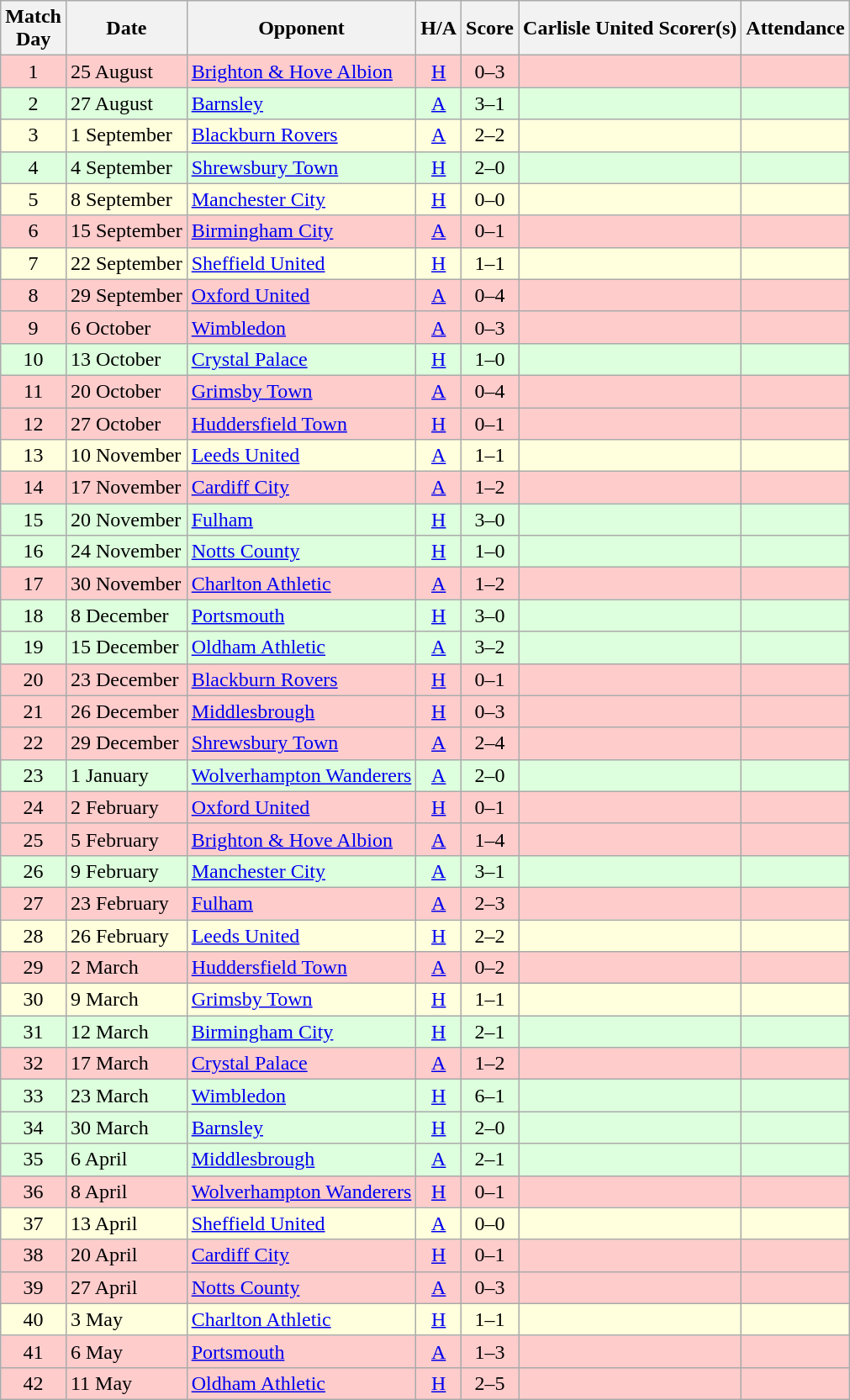<table class="wikitable" style="text-align:center">
<tr>
<th>Match<br> Day</th>
<th>Date</th>
<th>Opponent</th>
<th>H/A</th>
<th>Score</th>
<th>Carlisle United Scorer(s)</th>
<th>Attendance</th>
</tr>
<tr bgcolor=#FFCCCC>
<td>1</td>
<td align=left>25 August</td>
<td align=left><a href='#'>Brighton & Hove Albion</a></td>
<td><a href='#'>H</a></td>
<td>0–3</td>
<td align=left></td>
<td></td>
</tr>
<tr bgcolor=#ddffdd>
<td>2</td>
<td align=left>27 August</td>
<td align=left><a href='#'>Barnsley</a></td>
<td><a href='#'>A</a></td>
<td>3–1</td>
<td align=left></td>
<td></td>
</tr>
<tr bgcolor=#ffffdd>
<td>3</td>
<td align=left>1 September</td>
<td align=left><a href='#'>Blackburn Rovers</a></td>
<td><a href='#'>A</a></td>
<td>2–2</td>
<td align=left></td>
<td></td>
</tr>
<tr bgcolor=#ddffdd>
<td>4</td>
<td align=left>4 September</td>
<td align=left><a href='#'>Shrewsbury Town</a></td>
<td><a href='#'>H</a></td>
<td>2–0</td>
<td align=left></td>
<td></td>
</tr>
<tr bgcolor=#ffffdd>
<td>5</td>
<td align=left>8 September</td>
<td align=left><a href='#'>Manchester City</a></td>
<td><a href='#'>H</a></td>
<td>0–0</td>
<td align=left></td>
<td></td>
</tr>
<tr bgcolor=#FFCCCC>
<td>6</td>
<td align=left>15 September</td>
<td align=left><a href='#'>Birmingham City</a></td>
<td><a href='#'>A</a></td>
<td>0–1</td>
<td align=left></td>
<td></td>
</tr>
<tr bgcolor=#ffffdd>
<td>7</td>
<td align=left>22 September</td>
<td align=left><a href='#'>Sheffield United</a></td>
<td><a href='#'>H</a></td>
<td>1–1</td>
<td align=left></td>
<td></td>
</tr>
<tr bgcolor=#FFCCCC>
<td>8</td>
<td align=left>29 September</td>
<td align=left><a href='#'>Oxford United</a></td>
<td><a href='#'>A</a></td>
<td>0–4</td>
<td align=left></td>
<td></td>
</tr>
<tr bgcolor=#FFCCCC>
<td>9</td>
<td align=left>6 October</td>
<td align=left><a href='#'>Wimbledon</a></td>
<td><a href='#'>A</a></td>
<td>0–3</td>
<td align=left></td>
<td></td>
</tr>
<tr bgcolor=#ddffdd>
<td>10</td>
<td align=left>13 October</td>
<td align=left><a href='#'>Crystal Palace</a></td>
<td><a href='#'>H</a></td>
<td>1–0</td>
<td align=left></td>
<td></td>
</tr>
<tr bgcolor=#FFCCCC>
<td>11</td>
<td align=left>20 October</td>
<td align=left><a href='#'>Grimsby Town</a></td>
<td><a href='#'>A</a></td>
<td>0–4</td>
<td align=left></td>
<td></td>
</tr>
<tr bgcolor=#FFCCCC>
<td>12</td>
<td align=left>27 October</td>
<td align=left><a href='#'>Huddersfield Town</a></td>
<td><a href='#'>H</a></td>
<td>0–1</td>
<td align=left></td>
<td></td>
</tr>
<tr bgcolor=#ffffdd>
<td>13</td>
<td align=left>10 November</td>
<td align=left><a href='#'>Leeds United</a></td>
<td><a href='#'>A</a></td>
<td>1–1</td>
<td align=left></td>
<td></td>
</tr>
<tr bgcolor=#FFCCCC>
<td>14</td>
<td align=left>17 November</td>
<td align=left><a href='#'>Cardiff City</a></td>
<td><a href='#'>A</a></td>
<td>1–2</td>
<td align=left></td>
<td></td>
</tr>
<tr bgcolor=#ddffdd>
<td>15</td>
<td align=left>20 November</td>
<td align=left><a href='#'>Fulham</a></td>
<td><a href='#'>H</a></td>
<td>3–0</td>
<td align=left></td>
<td></td>
</tr>
<tr bgcolor=#ddffdd>
<td>16</td>
<td align=left>24 November</td>
<td align=left><a href='#'>Notts County</a></td>
<td><a href='#'>H</a></td>
<td>1–0</td>
<td align=left></td>
<td></td>
</tr>
<tr bgcolor=#FFCCCC>
<td>17</td>
<td align=left>30 November</td>
<td align=left><a href='#'>Charlton Athletic</a></td>
<td><a href='#'>A</a></td>
<td>1–2</td>
<td align=left></td>
<td></td>
</tr>
<tr bgcolor=#ddffdd>
<td>18</td>
<td align=left>8 December</td>
<td align=left><a href='#'>Portsmouth</a></td>
<td><a href='#'>H</a></td>
<td>3–0</td>
<td align=left></td>
<td></td>
</tr>
<tr bgcolor=#ddffdd>
<td>19</td>
<td align=left>15 December</td>
<td align=left><a href='#'>Oldham Athletic</a></td>
<td><a href='#'>A</a></td>
<td>3–2</td>
<td align=left></td>
<td></td>
</tr>
<tr bgcolor=#FFCCCC>
<td>20</td>
<td align=left>23 December</td>
<td align=left><a href='#'>Blackburn Rovers</a></td>
<td><a href='#'>H</a></td>
<td>0–1</td>
<td align=left></td>
<td></td>
</tr>
<tr bgcolor=#FFCCCC>
<td>21</td>
<td align=left>26 December</td>
<td align=left><a href='#'>Middlesbrough</a></td>
<td><a href='#'>H</a></td>
<td>0–3</td>
<td align=left></td>
<td></td>
</tr>
<tr bgcolor=#FFCCCC>
<td>22</td>
<td align=left>29 December</td>
<td align=left><a href='#'>Shrewsbury Town</a></td>
<td><a href='#'>A</a></td>
<td>2–4</td>
<td align=left></td>
<td></td>
</tr>
<tr bgcolor=#ddffdd>
<td>23</td>
<td align=left>1 January</td>
<td align=left><a href='#'>Wolverhampton Wanderers</a></td>
<td><a href='#'>A</a></td>
<td>2–0</td>
<td align=left></td>
<td></td>
</tr>
<tr bgcolor=#FFCCCC>
<td>24</td>
<td align=left>2 February</td>
<td align=left><a href='#'>Oxford United</a></td>
<td><a href='#'>H</a></td>
<td>0–1</td>
<td align=left></td>
<td></td>
</tr>
<tr bgcolor=#FFCCCC>
<td>25</td>
<td align=left>5 February</td>
<td align=left><a href='#'>Brighton & Hove Albion</a></td>
<td><a href='#'>A</a></td>
<td>1–4</td>
<td align=left></td>
<td></td>
</tr>
<tr bgcolor=#ddffdd>
<td>26</td>
<td align=left>9 February</td>
<td align=left><a href='#'>Manchester City</a></td>
<td><a href='#'>A</a></td>
<td>3–1</td>
<td align=left></td>
<td></td>
</tr>
<tr bgcolor=#FFCCCC>
<td>27</td>
<td align=left>23 February</td>
<td align=left><a href='#'>Fulham</a></td>
<td><a href='#'>A</a></td>
<td>2–3</td>
<td align=left></td>
<td></td>
</tr>
<tr bgcolor=#ffffdd>
<td>28</td>
<td align=left>26 February</td>
<td align=left><a href='#'>Leeds United</a></td>
<td><a href='#'>H</a></td>
<td>2–2</td>
<td align=left></td>
<td></td>
</tr>
<tr bgcolor=#FFCCCC>
<td>29</td>
<td align=left>2 March</td>
<td align=left><a href='#'>Huddersfield Town</a></td>
<td><a href='#'>A</a></td>
<td>0–2</td>
<td align=left></td>
<td></td>
</tr>
<tr bgcolor=#ffffdd>
<td>30</td>
<td align=left>9 March</td>
<td align=left><a href='#'>Grimsby Town</a></td>
<td><a href='#'>H</a></td>
<td>1–1</td>
<td align=left></td>
<td></td>
</tr>
<tr bgcolor=#ddffdd>
<td>31</td>
<td align=left>12 March</td>
<td align=left><a href='#'>Birmingham City</a></td>
<td><a href='#'>H</a></td>
<td>2–1</td>
<td align=left></td>
<td></td>
</tr>
<tr bgcolor=#FFCCCC>
<td>32</td>
<td align=left>17 March</td>
<td align=left><a href='#'>Crystal Palace</a></td>
<td><a href='#'>A</a></td>
<td>1–2</td>
<td align=left></td>
<td></td>
</tr>
<tr bgcolor=#ddffdd>
<td>33</td>
<td align=left>23 March</td>
<td align=left><a href='#'>Wimbledon</a></td>
<td><a href='#'>H</a></td>
<td>6–1</td>
<td align=left></td>
<td></td>
</tr>
<tr bgcolor=#ddffdd>
<td>34</td>
<td align=left>30 March</td>
<td align=left><a href='#'>Barnsley</a></td>
<td><a href='#'>H</a></td>
<td>2–0</td>
<td align=left></td>
<td></td>
</tr>
<tr bgcolor=#ddffdd>
<td>35</td>
<td align=left>6 April</td>
<td align=left><a href='#'>Middlesbrough</a></td>
<td><a href='#'>A</a></td>
<td>2–1</td>
<td align=left></td>
<td></td>
</tr>
<tr bgcolor=#FFCCCC>
<td>36</td>
<td align=left>8 April</td>
<td align=left><a href='#'>Wolverhampton Wanderers</a></td>
<td><a href='#'>H</a></td>
<td>0–1</td>
<td align=left></td>
<td></td>
</tr>
<tr bgcolor=#ffffdd>
<td>37</td>
<td align=left>13 April</td>
<td align=left><a href='#'>Sheffield United</a></td>
<td><a href='#'>A</a></td>
<td>0–0</td>
<td align=left></td>
<td></td>
</tr>
<tr bgcolor=#FFCCCC>
<td>38</td>
<td align=left>20 April</td>
<td align=left><a href='#'>Cardiff City</a></td>
<td><a href='#'>H</a></td>
<td>0–1</td>
<td align=left></td>
<td></td>
</tr>
<tr bgcolor=#FFCCCC>
<td>39</td>
<td align=left>27 April</td>
<td align=left><a href='#'>Notts County</a></td>
<td><a href='#'>A</a></td>
<td>0–3</td>
<td align=left></td>
<td></td>
</tr>
<tr bgcolor=#ffffdd>
<td>40</td>
<td align=left>3 May</td>
<td align=left><a href='#'>Charlton Athletic</a></td>
<td><a href='#'>H</a></td>
<td>1–1</td>
<td align=left></td>
<td></td>
</tr>
<tr bgcolor=#FFCCCC>
<td>41</td>
<td align=left>6 May</td>
<td align=left><a href='#'>Portsmouth</a></td>
<td><a href='#'>A</a></td>
<td>1–3</td>
<td align=left></td>
<td></td>
</tr>
<tr bgcolor=#FFCCCC>
<td>42</td>
<td align=left>11 May</td>
<td align=left><a href='#'>Oldham Athletic</a></td>
<td><a href='#'>H</a></td>
<td>2–5</td>
<td align=left></td>
<td></td>
</tr>
</table>
